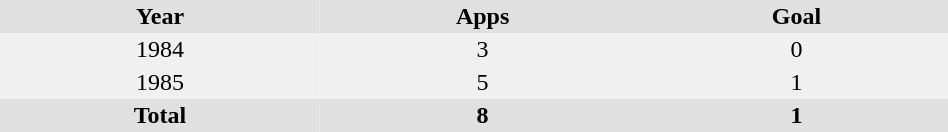<table border="0" cellpadding="2" cellspacing="0" style="width:50%;">
<tr style="text-align:center; background:#e0e0e0;">
<th>Year</th>
<th>Apps</th>
<th>Goal</th>
</tr>
<tr style="text-align:center; background:#f0f0f0;">
<td>1984</td>
<td>3</td>
<td>0</td>
</tr>
<tr style="text-align:center; background:#f0f0f0;">
<td>1985</td>
<td>5</td>
<td>1</td>
</tr>
<tr style="text-align:center; background:#e0e0e0;">
<th colspan="1">Total</th>
<th style="text-align:center;">8</th>
<th style="text-align:center;">1</th>
</tr>
</table>
